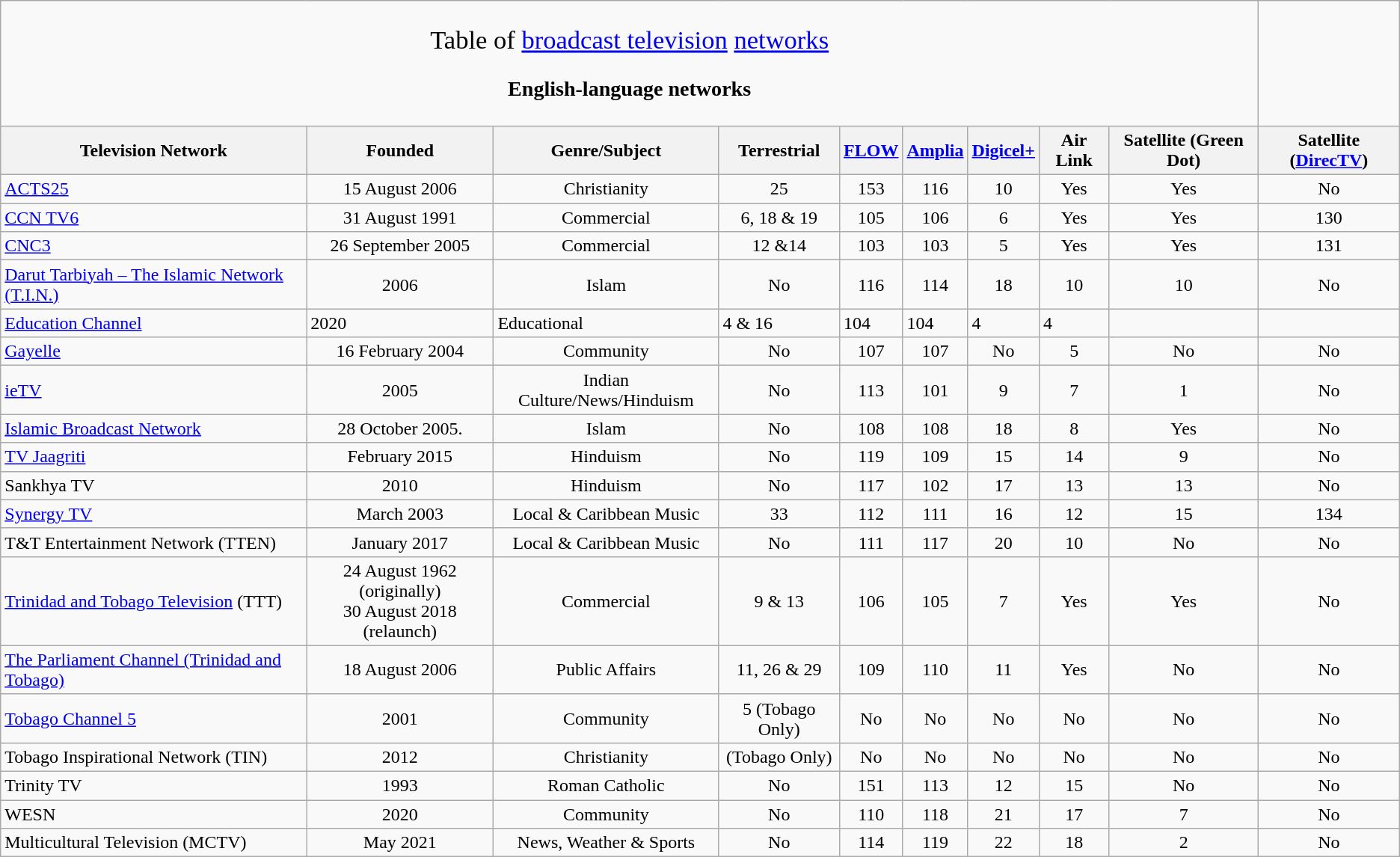<table class="wikitable">
<tr>
<td colspan="9" align="center"><br><big><big>Table of <a href='#'>broadcast television</a> <a href='#'>networks</a></big></big><h3>English-language networks</h3></td>
</tr>
<tr>
<th>Television Network</th>
<th>Founded</th>
<th>Genre/Subject</th>
<th>Terrestrial</th>
<th><a href='#'>FLOW</a></th>
<th><a href='#'>Amplia</a></th>
<th><a href='#'>Digicel+</a></th>
<th>Air Link</th>
<th>Satellite (Green Dot)</th>
<th>Satellite (<a href='#'>DirecTV</a>)</th>
</tr>
<tr>
<td><a href='#'>ACTS25</a></td>
<td align="center">15 August 2006</td>
<td align="center">Christianity</td>
<td align="center">25</td>
<td align="center">153</td>
<td align="center">116</td>
<td align="center">10</td>
<td align="center">Yes</td>
<td align="center">Yes</td>
<td align="center">No</td>
</tr>
<tr>
<td><a href='#'>CCN TV6</a></td>
<td align="center">31 August 1991</td>
<td align="center">Commercial</td>
<td align="center">6, 18 & 19</td>
<td align="center">105</td>
<td align="center">106</td>
<td align="center">6</td>
<td align="center">Yes</td>
<td align="center">Yes</td>
<td align="center">130</td>
</tr>
<tr>
<td><a href='#'>CNC3</a></td>
<td align="center">26 September 2005</td>
<td align="center">Commercial</td>
<td align="center">12 &14</td>
<td align="center">103</td>
<td align="center">103</td>
<td align="center">5</td>
<td align="center">Yes</td>
<td align="center">Yes</td>
<td align="center">131</td>
</tr>
<tr>
<td><a href='#'>Darut Tarbiyah – The Islamic Network (T.I.N.)</a></td>
<td align="center">2006</td>
<td align="center">Islam</td>
<td align="center">No</td>
<td align="center">116</td>
<td align="center">114</td>
<td align="center">18</td>
<td align="center">10</td>
<td align="center">10</td>
<td align="center">No</td>
</tr>
<tr>
<td><a href='#'>Education Channel</a></td>
<td>2020</td>
<td>Educational</td>
<td>4 & 16</td>
<td>104</td>
<td>104</td>
<td>4</td>
<td>4</td>
<td></td>
<td></td>
</tr>
<tr>
<td><a href='#'>Gayelle</a></td>
<td align="center">16 February 2004</td>
<td align="center">Community</td>
<td align="center">No</td>
<td align="center">107</td>
<td align="center">107</td>
<td align="center">No</td>
<td align="center">5</td>
<td align="center">No</td>
<td align="center">No</td>
</tr>
<tr>
<td><a href='#'>ieTV</a></td>
<td align="center">2005</td>
<td align="center">Indian Culture/News/Hinduism</td>
<td align="center">No</td>
<td align="center">113</td>
<td align="center">101</td>
<td align="center">9</td>
<td align="center">7</td>
<td align="center">1</td>
<td align="center">No</td>
</tr>
<tr>
<td><a href='#'>Islamic Broadcast Network</a></td>
<td align="center">28 October 2005.</td>
<td align="center">Islam</td>
<td align="center">No</td>
<td align="center">108</td>
<td align="center">108</td>
<td align="center">18</td>
<td align="center">8</td>
<td align="center">Yes</td>
<td align="center">No</td>
</tr>
<tr>
<td><a href='#'>TV Jaagriti</a></td>
<td align="center">February 2015</td>
<td align="center">Hinduism</td>
<td align="center">No</td>
<td align="center">119</td>
<td align="center">109</td>
<td align="center">15</td>
<td align="center">14</td>
<td align="center">9</td>
<td align="center">No</td>
</tr>
<tr>
<td>Sankhya TV</td>
<td align="center">2010</td>
<td align="center">Hinduism</td>
<td align="center">No</td>
<td align="center">117</td>
<td align="center">102</td>
<td align="center">17</td>
<td align="center">13</td>
<td align="center">13</td>
<td align="center">No</td>
</tr>
<tr>
<td><a href='#'>Synergy TV</a></td>
<td align="center">March 2003</td>
<td align="center">Local & Caribbean Music</td>
<td align="center">33</td>
<td align="center">112</td>
<td align="center">111</td>
<td align="center">16</td>
<td align="center">12</td>
<td align="center">15</td>
<td align="center">134</td>
</tr>
<tr>
<td>T&T Entertainment Network (TTEN)</td>
<td align="center">January 2017</td>
<td align="center">Local & Caribbean Music</td>
<td align="center">No</td>
<td align="center">111</td>
<td align="center">117</td>
<td align="center">20</td>
<td align="center">10</td>
<td align="center">No</td>
<td align="center">No</td>
</tr>
<tr>
<td><a href='#'>Trinidad and Tobago Television</a> (TTT)</td>
<td align="center">24 August 1962 (originally)<br>30 August 2018 (relaunch)</td>
<td align="center">Commercial</td>
<td align="center">9 & 13</td>
<td align="center">106</td>
<td align="center">105</td>
<td align="center">7</td>
<td align="center">Yes</td>
<td align="center">Yes</td>
<td align="center">No</td>
</tr>
<tr>
<td><a href='#'>The Parliament Channel (Trinidad and Tobago)</a></td>
<td align="center">18 August 2006</td>
<td align="center">Public Affairs</td>
<td align="center">11, 26 & 29</td>
<td align="center">109</td>
<td align="center">110</td>
<td align="center">11</td>
<td align="center">Yes</td>
<td align="center">No</td>
<td align="center">No</td>
</tr>
<tr>
<td><a href='#'>Tobago Channel 5</a></td>
<td align="center">2001</td>
<td align="center">Community</td>
<td align="center">5 (Tobago Only)</td>
<td align="center">No</td>
<td align="center">No</td>
<td align="center">No</td>
<td align="center">No</td>
<td align="center">No</td>
<td align="center">No</td>
</tr>
<tr>
<td>Tobago Inspirational Network (TIN)</td>
<td align="center">2012</td>
<td align="center">Christianity</td>
<td align="center">(Tobago Only)</td>
<td align="center">No</td>
<td align="center">No</td>
<td align="center">No</td>
<td align="center">No</td>
<td align="center">No</td>
<td align="center">No</td>
</tr>
<tr>
<td>Trinity TV</td>
<td align="center">1993</td>
<td align="center">Roman Catholic</td>
<td align="center">No</td>
<td align="center">151</td>
<td align="center">113</td>
<td align="center">12</td>
<td align="center">15</td>
<td align="center">No</td>
<td align="center">No</td>
</tr>
<tr>
<td>WESN</td>
<td align="center">2020</td>
<td align="center">Community</td>
<td align="center">No</td>
<td align="center">110</td>
<td align="center">118</td>
<td align="center">21</td>
<td align="center">17</td>
<td align="center">7</td>
<td align="center">No</td>
</tr>
<tr>
<td>Multicultural Television (MCTV)</td>
<td align="center">May 2021</td>
<td align="center">News, Weather & Sports</td>
<td align="center">No</td>
<td align="center">114</td>
<td align="center">119</td>
<td align="center">22</td>
<td align="center">18</td>
<td align="center">2</td>
<td align="center">No</td>
</tr>
</table>
